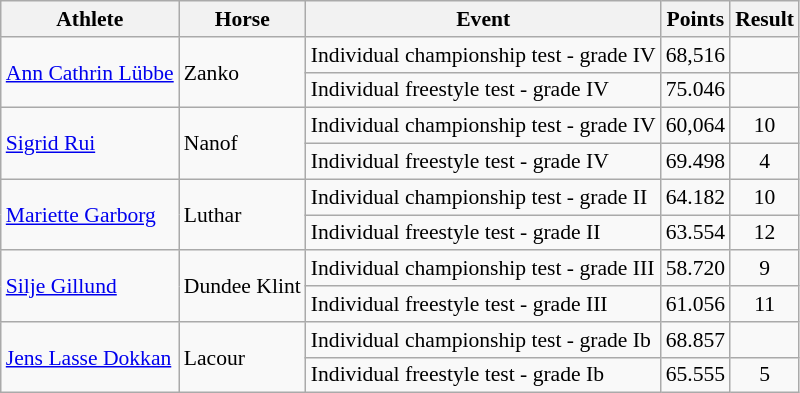<table class=wikitable style="font-size:90%">
<tr>
<th>Athlete</th>
<th>Horse</th>
<th>Event</th>
<th>Points</th>
<th>Result</th>
</tr>
<tr>
<td rowspan="2"><a href='#'>Ann Cathrin Lübbe</a></td>
<td rowspan="2">Zanko</td>
<td>Individual championship test - grade IV</td>
<td align=center>68,516</td>
<td align=center></td>
</tr>
<tr>
<td>Individual freestyle test - grade IV</td>
<td align=center>75.046</td>
<td align=center></td>
</tr>
<tr>
<td rowspan="2"><a href='#'>Sigrid Rui</a></td>
<td rowspan="2">Nanof</td>
<td>Individual championship test - grade IV</td>
<td align=center>60,064</td>
<td align=center>10</td>
</tr>
<tr>
<td>Individual freestyle test - grade IV</td>
<td align=center>69.498</td>
<td align=center>4</td>
</tr>
<tr>
<td rowspan="2"><a href='#'>Mariette Garborg</a></td>
<td rowspan="2">Luthar</td>
<td>Individual championship test - grade II</td>
<td align=center>64.182</td>
<td align=center>10</td>
</tr>
<tr>
<td>Individual freestyle test - grade II</td>
<td align=center>63.554</td>
<td align=center>12</td>
</tr>
<tr>
<td rowspan="2"><a href='#'>Silje Gillund</a></td>
<td rowspan="2">Dundee Klint</td>
<td>Individual championship test - grade III</td>
<td align=center>58.720</td>
<td align=center>9</td>
</tr>
<tr>
<td>Individual freestyle test - grade III</td>
<td align=center>61.056</td>
<td align=center>11</td>
</tr>
<tr>
<td rowspan="2"><a href='#'>Jens Lasse Dokkan</a></td>
<td rowspan="2">Lacour</td>
<td>Individual championship test - grade Ib</td>
<td align=center>68.857</td>
<td align=center></td>
</tr>
<tr>
<td>Individual freestyle test - grade Ib</td>
<td align=center>65.555</td>
<td align=center>5</td>
</tr>
</table>
